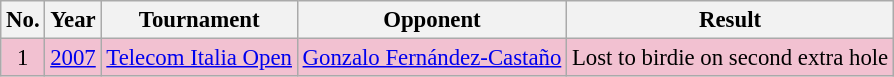<table class="wikitable" style="font-size:95%;">
<tr>
<th>No.</th>
<th>Year</th>
<th>Tournament</th>
<th>Opponent</th>
<th>Result</th>
</tr>
<tr style="background:#F2C1D1;">
<td align=center>1</td>
<td><a href='#'>2007</a></td>
<td><a href='#'>Telecom Italia Open</a></td>
<td> <a href='#'>Gonzalo Fernández-Castaño</a></td>
<td>Lost to birdie on second extra hole</td>
</tr>
</table>
